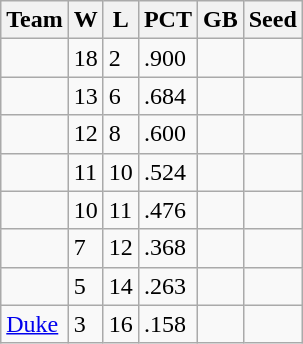<table class=wikitable>
<tr>
<th>Team</th>
<th>W</th>
<th>L</th>
<th>PCT</th>
<th>GB</th>
<th>Seed</th>
</tr>
<tr>
<td></td>
<td>18</td>
<td>2</td>
<td>.900</td>
<td></td>
<td></td>
</tr>
<tr>
<td></td>
<td>13</td>
<td>6</td>
<td>.684</td>
<td></td>
<td></td>
</tr>
<tr>
<td></td>
<td>12</td>
<td>8</td>
<td>.600</td>
<td></td>
<td></td>
</tr>
<tr>
<td></td>
<td>11</td>
<td>10</td>
<td>.524</td>
<td></td>
<td></td>
</tr>
<tr>
<td></td>
<td>10</td>
<td>11</td>
<td>.476</td>
<td></td>
<td></td>
</tr>
<tr>
<td></td>
<td>7</td>
<td>12</td>
<td>.368</td>
<td></td>
<td></td>
</tr>
<tr>
<td></td>
<td>5</td>
<td>14</td>
<td>.263</td>
<td></td>
<td></td>
</tr>
<tr>
<td><a href='#'>Duke</a></td>
<td>3</td>
<td>16</td>
<td>.158</td>
<td></td>
<td></td>
</tr>
</table>
